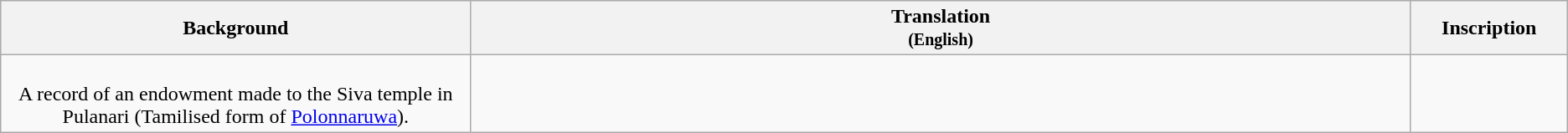<table class="wikitable centre">
<tr>
<th scope="col" align=left>Background<br></th>
<th>Translation<br><small>(English)</small></th>
<th>Inscription<br></th>
</tr>
<tr>
<td align=center width="30%"><br>A record of an endowment made to the Siva temple in Pulanari (Tamilised form of <a href='#'>Polonnaruwa</a>).</td>
<td align=left><br></td>
<td align=center width="10%"><br></td>
</tr>
</table>
